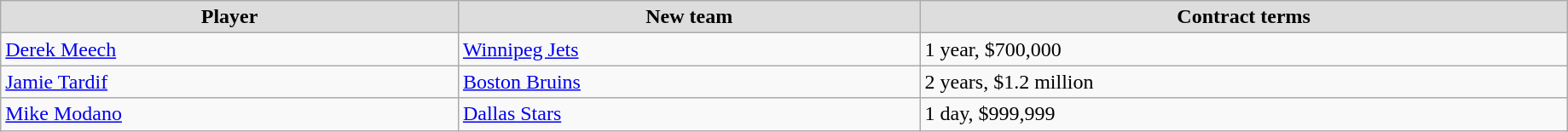<table class="wikitable" style="width:97%;">
<tr style="text-align:center; background:#ddd;">
<td><strong>Player</strong></td>
<td><strong>New team</strong></td>
<td><strong>Contract terms</strong></td>
</tr>
<tr>
<td><a href='#'>Derek Meech</a></td>
<td><a href='#'>Winnipeg Jets</a></td>
<td>1 year, $700,000</td>
</tr>
<tr>
<td><a href='#'>Jamie Tardif</a></td>
<td><a href='#'>Boston Bruins</a></td>
<td>2 years, $1.2 million</td>
</tr>
<tr>
<td><a href='#'>Mike Modano</a></td>
<td><a href='#'>Dallas Stars</a></td>
<td>1 day, $999,999</td>
</tr>
</table>
